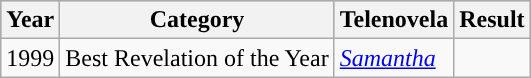<table class="wikitable">
<tr style="background:#b0c4de;">
<th>Year</th>
<th>Category</th>
<th>Telenovela</th>
<th>Result</th>
</tr>
<tr>
<td>1999</td>
<td>Best Revelation of the Year</td>
<td><em><a href='#'>Samantha</a></em></td>
<td></td>
</tr>
</table>
